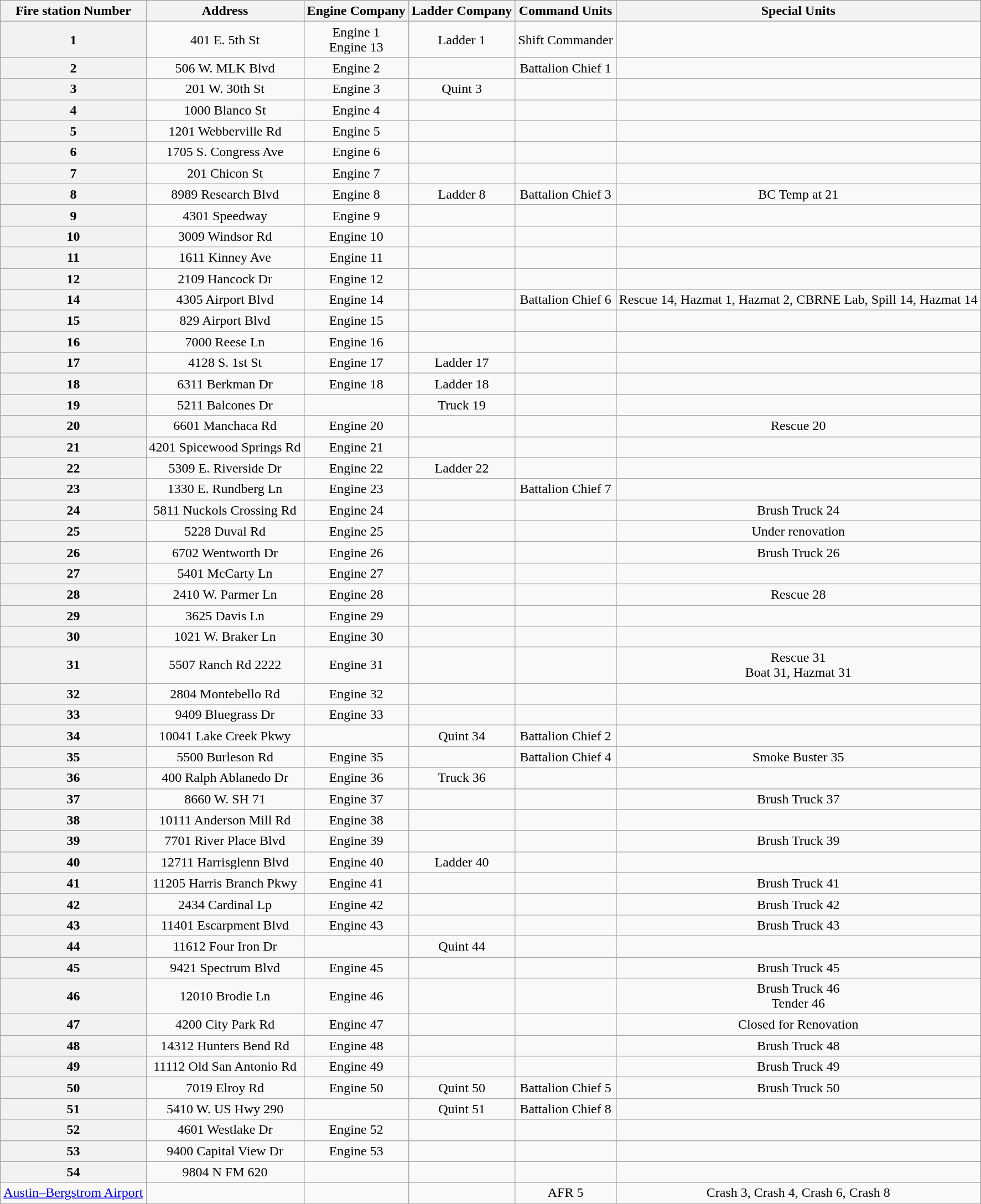<table class=wikitable style="text-align:center;">
<tr>
<th>Fire station Number</th>
<th>Address</th>
<th>Engine Company</th>
<th>Ladder Company</th>
<th>Command Units</th>
<th>Special Units</th>
</tr>
<tr>
<th>1</th>
<td>401 E. 5th St</td>
<td>Engine 1<br>Engine 13</td>
<td>Ladder 1</td>
<td>Shift Commander</td>
<td></td>
</tr>
<tr>
<th>2</th>
<td>506 W. MLK Blvd</td>
<td>Engine 2</td>
<td></td>
<td>Battalion Chief 1</td>
<td></td>
</tr>
<tr>
<th>3</th>
<td>201 W. 30th St</td>
<td>Engine 3</td>
<td>Quint 3</td>
<td></td>
<td></td>
</tr>
<tr>
<th>4</th>
<td>1000 Blanco St</td>
<td>Engine 4</td>
<td></td>
<td></td>
<td></td>
</tr>
<tr>
<th>5</th>
<td>1201 Webberville Rd</td>
<td>Engine 5</td>
<td></td>
<td></td>
<td></td>
</tr>
<tr>
<th>6</th>
<td>1705 S. Congress Ave</td>
<td>Engine 6</td>
<td></td>
<td></td>
<td></td>
</tr>
<tr>
<th>7</th>
<td>201 Chicon St</td>
<td>Engine 7</td>
<td></td>
<td></td>
<td></td>
</tr>
<tr>
<th>8</th>
<td>8989 Research Blvd</td>
<td>Engine 8</td>
<td>Ladder 8</td>
<td>Battalion Chief 3</td>
<td>BC Temp at 21</td>
</tr>
<tr>
<th>9</th>
<td>4301 Speedway</td>
<td>Engine 9</td>
<td></td>
<td></td>
<td></td>
</tr>
<tr>
<th>10</th>
<td>3009 Windsor Rd</td>
<td>Engine 10</td>
<td></td>
<td></td>
<td></td>
</tr>
<tr>
<th>11</th>
<td>1611 Kinney Ave</td>
<td>Engine 11</td>
<td></td>
<td></td>
<td></td>
</tr>
<tr>
<th>12</th>
<td>2109 Hancock Dr</td>
<td>Engine 12</td>
<td></td>
<td></td>
<td></td>
</tr>
<tr>
<th>14</th>
<td>4305 Airport Blvd</td>
<td>Engine 14</td>
<td></td>
<td>Battalion Chief 6</td>
<td>Rescue 14, Hazmat 1, Hazmat 2, CBRNE Lab, Spill 14, Hazmat 14</td>
</tr>
<tr>
<th>15</th>
<td>829 Airport Blvd</td>
<td>Engine 15</td>
<td></td>
<td></td>
<td></td>
</tr>
<tr>
<th>16</th>
<td>7000 Reese Ln</td>
<td>Engine 16</td>
<td></td>
<td></td>
<td></td>
</tr>
<tr>
<th>17</th>
<td>4128 S. 1st St</td>
<td>Engine 17</td>
<td>Ladder 17</td>
<td></td>
<td></td>
</tr>
<tr>
<th>18</th>
<td>6311 Berkman Dr</td>
<td>Engine 18</td>
<td>Ladder 18</td>
<td></td>
<td></td>
</tr>
<tr>
<th>19</th>
<td>5211 Balcones Dr</td>
<td></td>
<td>Truck 19</td>
<td></td>
<td></td>
</tr>
<tr>
<th>20</th>
<td>6601 Manchaca Rd</td>
<td>Engine 20</td>
<td></td>
<td></td>
<td>Rescue 20</td>
</tr>
<tr>
<th>21</th>
<td>4201 Spicewood Springs Rd</td>
<td>Engine 21</td>
<td></td>
<td></td>
<td></td>
</tr>
<tr>
<th>22</th>
<td>5309 E. Riverside Dr</td>
<td>Engine 22</td>
<td>Ladder 22</td>
<td></td>
<td></td>
</tr>
<tr>
<th>23</th>
<td>1330 E. Rundberg Ln</td>
<td>Engine 23</td>
<td></td>
<td>Battalion Chief 7</td>
<td></td>
</tr>
<tr>
<th>24</th>
<td>5811 Nuckols Crossing Rd</td>
<td>Engine 24</td>
<td></td>
<td></td>
<td>Brush Truck 24</td>
</tr>
<tr>
<th>25</th>
<td>5228 Duval Rd</td>
<td>Engine 25</td>
<td></td>
<td></td>
<td>Under renovation</td>
</tr>
<tr>
<th>26</th>
<td>6702 Wentworth Dr</td>
<td>Engine 26</td>
<td></td>
<td></td>
<td>Brush Truck 26</td>
</tr>
<tr>
<th>27</th>
<td>5401 McCarty Ln</td>
<td>Engine 27</td>
<td></td>
<td></td>
<td></td>
</tr>
<tr>
<th>28</th>
<td>2410 W. Parmer Ln</td>
<td>Engine 28</td>
<td></td>
<td></td>
<td>Rescue 28</td>
</tr>
<tr>
<th>29</th>
<td>3625 Davis Ln</td>
<td>Engine 29</td>
<td></td>
<td></td>
<td></td>
</tr>
<tr>
<th>30</th>
<td>1021 W. Braker Ln</td>
<td>Engine 30</td>
<td></td>
<td></td>
<td></td>
</tr>
<tr>
<th>31</th>
<td>5507 Ranch Rd 2222</td>
<td>Engine 31</td>
<td></td>
<td></td>
<td>Rescue 31 <br>Boat 31, Hazmat 31</td>
</tr>
<tr>
<th>32</th>
<td>2804 Montebello Rd</td>
<td>Engine 32</td>
<td></td>
<td></td>
<td></td>
</tr>
<tr>
<th>33</th>
<td>9409 Bluegrass Dr</td>
<td>Engine 33</td>
<td></td>
<td></td>
<td></td>
</tr>
<tr>
<th>34</th>
<td>10041 Lake Creek Pkwy</td>
<td></td>
<td>Quint 34</td>
<td>Battalion Chief 2</td>
<td></td>
</tr>
<tr>
<th>35</th>
<td>5500 Burleson Rd</td>
<td>Engine 35</td>
<td></td>
<td>Battalion Chief 4</td>
<td>Smoke Buster 35</td>
</tr>
<tr>
<th>36</th>
<td>400 Ralph Ablanedo Dr</td>
<td>Engine 36</td>
<td>Truck 36</td>
<td></td>
<td></td>
</tr>
<tr>
<th>37</th>
<td>8660 W. SH 71</td>
<td>Engine 37</td>
<td></td>
<td></td>
<td>Brush Truck 37</td>
</tr>
<tr>
<th>38</th>
<td>10111 Anderson Mill Rd</td>
<td>Engine 38</td>
<td></td>
<td></td>
<td></td>
</tr>
<tr>
<th>39</th>
<td>7701 River Place Blvd</td>
<td>Engine 39</td>
<td></td>
<td></td>
<td>Brush Truck 39</td>
</tr>
<tr>
<th>40</th>
<td>12711 Harrisglenn Blvd</td>
<td>Engine 40</td>
<td>Ladder 40</td>
<td></td>
<td></td>
</tr>
<tr>
<th>41</th>
<td>11205 Harris Branch Pkwy</td>
<td>Engine 41</td>
<td></td>
<td></td>
<td>Brush Truck 41</td>
</tr>
<tr>
<th>42</th>
<td>2434 Cardinal Lp</td>
<td>Engine 42</td>
<td></td>
<td></td>
<td>Brush Truck 42</td>
</tr>
<tr>
<th>43</th>
<td>11401 Escarpment Blvd</td>
<td>Engine 43</td>
<td></td>
<td></td>
<td>Brush Truck 43</td>
</tr>
<tr>
<th>44</th>
<td>11612 Four Iron Dr</td>
<td></td>
<td>Quint 44</td>
<td></td>
<td></td>
</tr>
<tr>
<th>45</th>
<td>9421 Spectrum Blvd</td>
<td>Engine 45</td>
<td></td>
<td></td>
<td>Brush Truck 45</td>
</tr>
<tr>
<th>46</th>
<td>12010 Brodie Ln</td>
<td>Engine 46</td>
<td></td>
<td></td>
<td>Brush Truck 46 <br> Tender 46</td>
</tr>
<tr>
<th>47</th>
<td>4200 City Park Rd</td>
<td>Engine 47</td>
<td></td>
<td></td>
<td>Closed for Renovation</td>
</tr>
<tr>
<th>48</th>
<td>14312 Hunters Bend Rd</td>
<td>Engine 48</td>
<td></td>
<td></td>
<td>Brush Truck 48</td>
</tr>
<tr>
<th>49</th>
<td>11112 Old San Antonio Rd</td>
<td>Engine 49</td>
<td></td>
<td></td>
<td>Brush Truck 49</td>
</tr>
<tr>
<th>50</th>
<td>7019 Elroy Rd</td>
<td>Engine 50</td>
<td>Quint 50</td>
<td>Battalion Chief 5</td>
<td>Brush Truck 50</td>
</tr>
<tr>
<th>51</th>
<td>5410 W. US Hwy 290</td>
<td></td>
<td>Quint 51</td>
<td>Battalion Chief 8</td>
<td></td>
</tr>
<tr>
<th><strong>52</strong></th>
<td>4601 Westlake Dr</td>
<td>Engine 52</td>
<td></td>
<td></td>
<td></td>
</tr>
<tr>
<th>53</th>
<td>9400 Capital View Dr</td>
<td>Engine 53</td>
<td></td>
<td></td>
<td></td>
</tr>
<tr>
<th>54</th>
<td>9804 N FM 620</td>
<td></td>
<td></td>
<td></td>
<td></td>
</tr>
<tr>
<td><a href='#'>Austin–Bergstrom Airport</a></td>
<td></td>
<td></td>
<td></td>
<td>AFR 5</td>
<td>Crash 3, Crash 4, Crash 6, Crash 8</td>
</tr>
</table>
